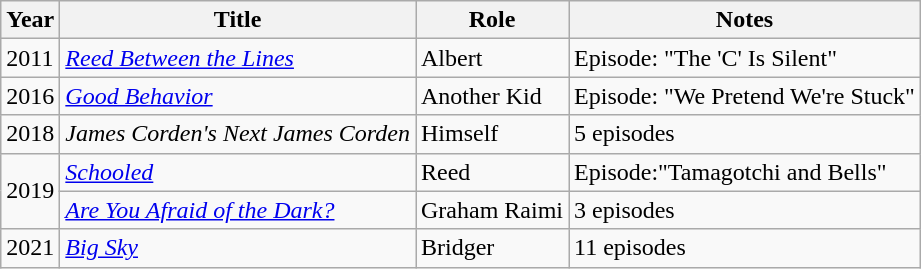<table class="wikitable sortable">
<tr>
<th>Year</th>
<th>Title</th>
<th>Role</th>
<th class="unsortable">Notes</th>
</tr>
<tr>
<td>2011</td>
<td><em><a href='#'>Reed Between the Lines</a></em></td>
<td>Albert</td>
<td>Episode: "The 'C' Is Silent"</td>
</tr>
<tr>
<td>2016</td>
<td><em><a href='#'>Good Behavior</a></em></td>
<td>Another Kid</td>
<td>Episode: "We Pretend We're Stuck"</td>
</tr>
<tr>
<td>2018</td>
<td><em>James Corden's Next James Corden</em></td>
<td>Himself</td>
<td>5 episodes</td>
</tr>
<tr>
<td rowspan=2>2019</td>
<td><em><a href='#'>Schooled</a></em></td>
<td>Reed</td>
<td>Episode:"Tamagotchi and Bells"</td>
</tr>
<tr>
<td><em> <a href='#'>Are You Afraid of the Dark?</a></em></td>
<td>Graham Raimi</td>
<td>3 episodes</td>
</tr>
<tr>
<td>2021</td>
<td><em> <a href='#'>Big Sky</a></em></td>
<td>Bridger</td>
<td>11 episodes</td>
</tr>
</table>
